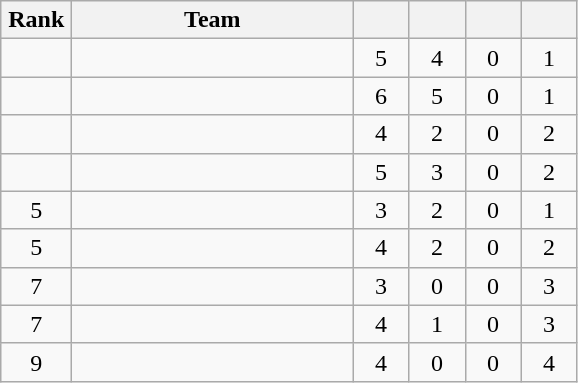<table class="wikitable" style="text-align: center;">
<tr>
<th width=40>Rank</th>
<th width=180>Team</th>
<th width=30></th>
<th width=30></th>
<th width=30></th>
<th width=30></th>
</tr>
<tr>
<td></td>
<td align=left></td>
<td>5</td>
<td>4</td>
<td>0</td>
<td>1</td>
</tr>
<tr>
<td></td>
<td align=left></td>
<td>6</td>
<td>5</td>
<td>0</td>
<td>1</td>
</tr>
<tr>
<td></td>
<td align=left></td>
<td>4</td>
<td>2</td>
<td>0</td>
<td>2</td>
</tr>
<tr>
<td></td>
<td align=left></td>
<td>5</td>
<td>3</td>
<td>0</td>
<td>2</td>
</tr>
<tr>
<td>5</td>
<td align=left></td>
<td>3</td>
<td>2</td>
<td>0</td>
<td>1</td>
</tr>
<tr>
<td>5</td>
<td align=left></td>
<td>4</td>
<td>2</td>
<td>0</td>
<td>2</td>
</tr>
<tr>
<td>7</td>
<td align=left></td>
<td>3</td>
<td>0</td>
<td>0</td>
<td>3</td>
</tr>
<tr>
<td>7</td>
<td align=left></td>
<td>4</td>
<td>1</td>
<td>0</td>
<td>3</td>
</tr>
<tr>
<td>9</td>
<td align=left></td>
<td>4</td>
<td>0</td>
<td>0</td>
<td>4</td>
</tr>
</table>
